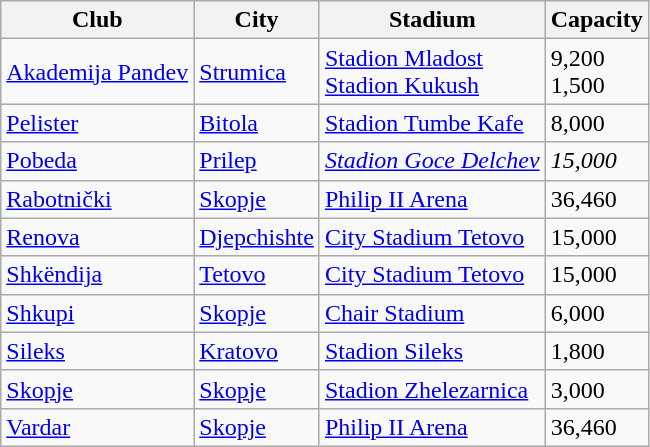<table class="wikitable sortable">
<tr>
<th>Club</th>
<th>City</th>
<th>Stadium</th>
<th>Capacity</th>
</tr>
<tr>
<td><a href='#'>Akademija Pandev</a></td>
<td><a href='#'>Strumica</a></td>
<td><a href='#'>Stadion Mladost</a><br><a href='#'>Stadion Kukush</a></td>
<td>9,200<br>1,500</td>
</tr>
<tr>
<td><a href='#'>Pelister</a></td>
<td><a href='#'>Bitola</a></td>
<td><a href='#'>Stadion Tumbe Kafe</a></td>
<td>8,000</td>
</tr>
<tr>
<td><a href='#'>Pobeda</a></td>
<td><a href='#'>Prilep</a></td>
<td><em><a href='#'>Stadion Goce Delchev</a></em></td>
<td><em>15,000</em></td>
</tr>
<tr>
<td><a href='#'>Rabotnički</a></td>
<td><a href='#'>Skopje</a></td>
<td><a href='#'>Philip II Arena</a></td>
<td>36,460</td>
</tr>
<tr>
<td><a href='#'>Renova</a></td>
<td><a href='#'>Djepchishte</a></td>
<td><a href='#'>City Stadium Tetovo</a></td>
<td>15,000</td>
</tr>
<tr>
<td><a href='#'>Shkëndija</a></td>
<td><a href='#'>Tetovo</a></td>
<td><a href='#'>City Stadium Tetovo</a></td>
<td>15,000</td>
</tr>
<tr>
<td><a href='#'>Shkupi</a></td>
<td><a href='#'>Skopje</a></td>
<td><a href='#'>Chair Stadium</a></td>
<td>6,000</td>
</tr>
<tr>
<td><a href='#'>Sileks</a></td>
<td><a href='#'>Kratovo</a></td>
<td><a href='#'>Stadion Sileks</a></td>
<td>1,800</td>
</tr>
<tr>
<td><a href='#'>Skopje</a></td>
<td><a href='#'>Skopje</a></td>
<td><a href='#'>Stadion Zhelezarnica</a></td>
<td>3,000</td>
</tr>
<tr>
<td><a href='#'>Vardar</a></td>
<td><a href='#'>Skopje</a></td>
<td><a href='#'>Philip II Arena</a></td>
<td>36,460</td>
</tr>
</table>
